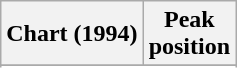<table class="wikitable sortable">
<tr>
<th align="left">Chart (1994)</th>
<th align="center">Peak<br>position</th>
</tr>
<tr>
</tr>
<tr>
</tr>
</table>
